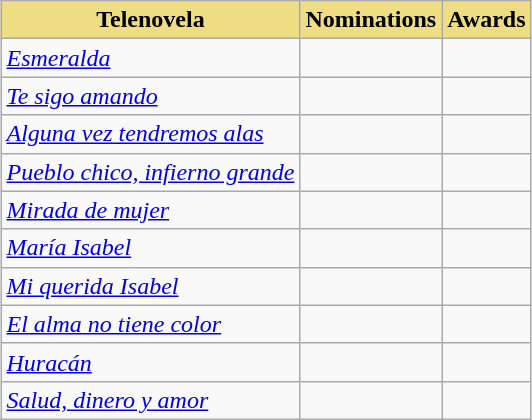<table class="wikitable sortable" style="margin:1em auto;">
<tr>
<th style="background-color:#EEDD82;">Telenovela</th>
<th style="background-color:#EEDD82;">Nominations</th>
<th style="background-color:#EEDD82;">Awards</th>
</tr>
<tr>
<td><em><a href='#'>Esmeralda</a></em></td>
<td></td>
<td></td>
</tr>
<tr>
<td><em><a href='#'>Te sigo amando</a></em></td>
<td></td>
<td></td>
</tr>
<tr>
<td><em><a href='#'>Alguna vez tendremos alas</a></em></td>
<td></td>
<td></td>
</tr>
<tr>
<td><em><a href='#'>Pueblo chico, infierno grande</a></em></td>
<td></td>
<td></td>
</tr>
<tr>
<td><em><a href='#'>Mirada de mujer</a></em></td>
<td></td>
<td></td>
</tr>
<tr>
<td><em><a href='#'>María Isabel</a></em></td>
<td></td>
<td></td>
</tr>
<tr>
<td><em><a href='#'>Mi querida Isabel</a></em></td>
<td></td>
<td></td>
</tr>
<tr>
<td><em><a href='#'>El alma no tiene color</a></em></td>
<td></td>
<td></td>
</tr>
<tr>
<td><em><a href='#'>Huracán</a></em></td>
<td></td>
<td></td>
</tr>
<tr>
<td><em><a href='#'>Salud, dinero y amor</a></em></td>
<td></td>
<td></td>
</tr>
</table>
